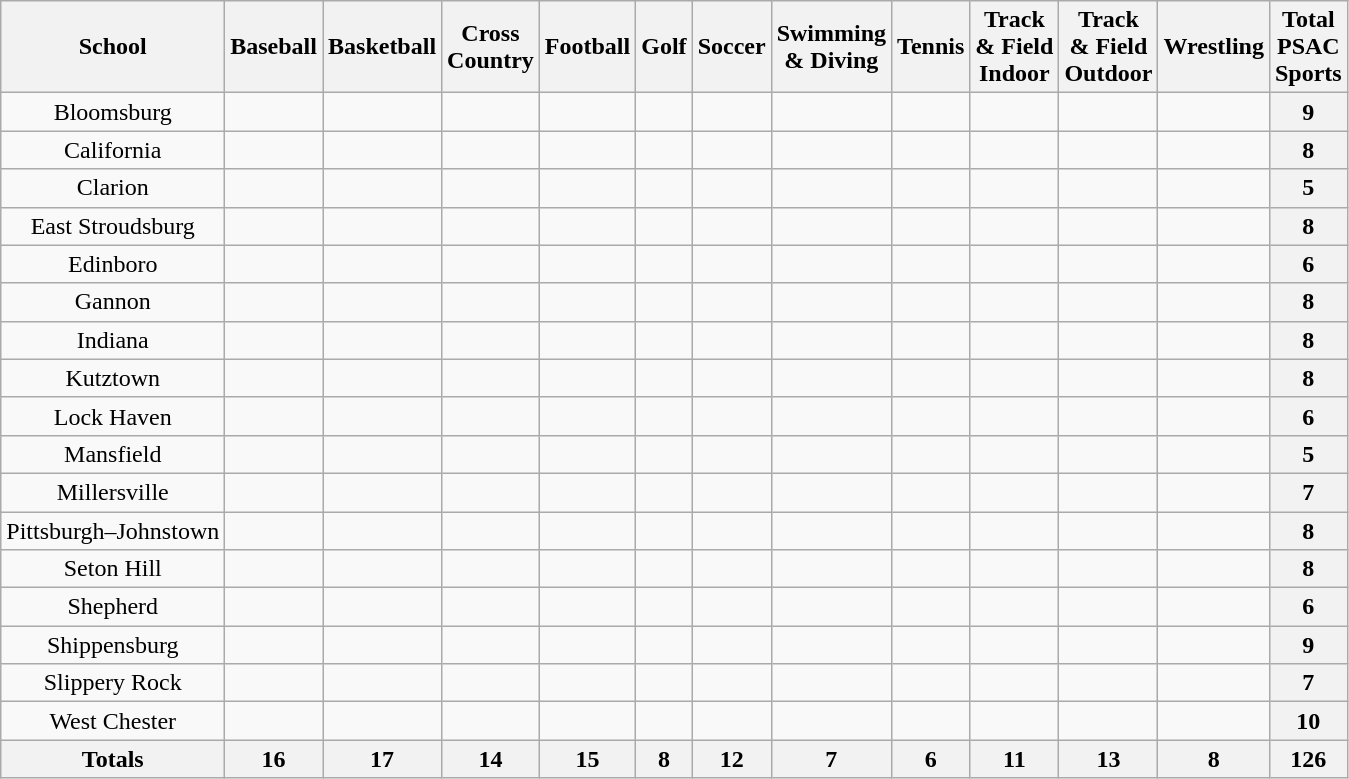<table class="wikitable" style="text-align:center">
<tr>
<th>School</th>
<th>Baseball</th>
<th>Basketball</th>
<th>Cross<br>Country</th>
<th>Football</th>
<th>Golf</th>
<th>Soccer</th>
<th>Swimming<br>& Diving</th>
<th>Tennis</th>
<th>Track<br>& Field<br>Indoor</th>
<th>Track<br>& Field<br>Outdoor</th>
<th>Wrestling</th>
<th>Total<br>PSAC<br>Sports</th>
</tr>
<tr>
<td>Bloomsburg</td>
<td></td>
<td></td>
<td></td>
<td></td>
<td></td>
<td></td>
<td></td>
<td></td>
<td></td>
<td></td>
<td></td>
<th>9</th>
</tr>
<tr>
<td>California</td>
<td></td>
<td></td>
<td></td>
<td></td>
<td></td>
<td></td>
<td></td>
<td></td>
<td></td>
<td></td>
<td></td>
<th>8</th>
</tr>
<tr>
<td>Clarion</td>
<td></td>
<td></td>
<td></td>
<td></td>
<td></td>
<td></td>
<td></td>
<td></td>
<td></td>
<td></td>
<td></td>
<th>5</th>
</tr>
<tr>
<td>East Stroudsburg</td>
<td></td>
<td></td>
<td></td>
<td></td>
<td></td>
<td></td>
<td></td>
<td></td>
<td></td>
<td></td>
<td></td>
<th>8</th>
</tr>
<tr>
<td>Edinboro</td>
<td></td>
<td></td>
<td></td>
<td></td>
<td></td>
<td></td>
<td></td>
<td></td>
<td></td>
<td></td>
<td></td>
<th>6</th>
</tr>
<tr>
<td>Gannon</td>
<td></td>
<td></td>
<td></td>
<td></td>
<td></td>
<td></td>
<td></td>
<td></td>
<td></td>
<td></td>
<td></td>
<th>8</th>
</tr>
<tr>
<td>Indiana</td>
<td></td>
<td></td>
<td></td>
<td></td>
<td></td>
<td></td>
<td></td>
<td></td>
<td></td>
<td></td>
<td></td>
<th>8</th>
</tr>
<tr>
<td>Kutztown</td>
<td></td>
<td></td>
<td></td>
<td></td>
<td></td>
<td></td>
<td></td>
<td></td>
<td></td>
<td></td>
<td></td>
<th>8</th>
</tr>
<tr>
<td>Lock Haven</td>
<td></td>
<td></td>
<td></td>
<td></td>
<td></td>
<td></td>
<td></td>
<td></td>
<td></td>
<td></td>
<td></td>
<th>6</th>
</tr>
<tr>
<td>Mansfield</td>
<td></td>
<td></td>
<td></td>
<td></td>
<td></td>
<td></td>
<td></td>
<td></td>
<td></td>
<td></td>
<td></td>
<th>5</th>
</tr>
<tr>
<td>Millersville</td>
<td></td>
<td></td>
<td></td>
<td></td>
<td></td>
<td></td>
<td></td>
<td></td>
<td></td>
<td></td>
<td></td>
<th>7</th>
</tr>
<tr>
<td>Pittsburgh–Johnstown</td>
<td></td>
<td></td>
<td></td>
<td></td>
<td></td>
<td></td>
<td></td>
<td></td>
<td></td>
<td></td>
<td></td>
<th>8</th>
</tr>
<tr>
<td>Seton Hill</td>
<td></td>
<td></td>
<td></td>
<td></td>
<td></td>
<td></td>
<td></td>
<td></td>
<td></td>
<td></td>
<td></td>
<th>8</th>
</tr>
<tr>
<td>Shepherd</td>
<td></td>
<td></td>
<td></td>
<td></td>
<td></td>
<td></td>
<td></td>
<td></td>
<td></td>
<td></td>
<td></td>
<th>6</th>
</tr>
<tr>
<td>Shippensburg</td>
<td></td>
<td></td>
<td></td>
<td></td>
<td></td>
<td></td>
<td></td>
<td></td>
<td></td>
<td></td>
<td></td>
<th>9</th>
</tr>
<tr>
<td>Slippery Rock</td>
<td></td>
<td></td>
<td></td>
<td></td>
<td></td>
<td></td>
<td></td>
<td></td>
<td></td>
<td></td>
<td></td>
<th>7</th>
</tr>
<tr>
<td>West Chester</td>
<td></td>
<td></td>
<td></td>
<td></td>
<td></td>
<td></td>
<td></td>
<td></td>
<td></td>
<td></td>
<td></td>
<th>10</th>
</tr>
<tr>
<th>Totals</th>
<th>16</th>
<th>17</th>
<th>14</th>
<th>15</th>
<th>8</th>
<th>12</th>
<th>7</th>
<th>6</th>
<th>11</th>
<th>13</th>
<th>8</th>
<th>126<br></th>
</tr>
</table>
